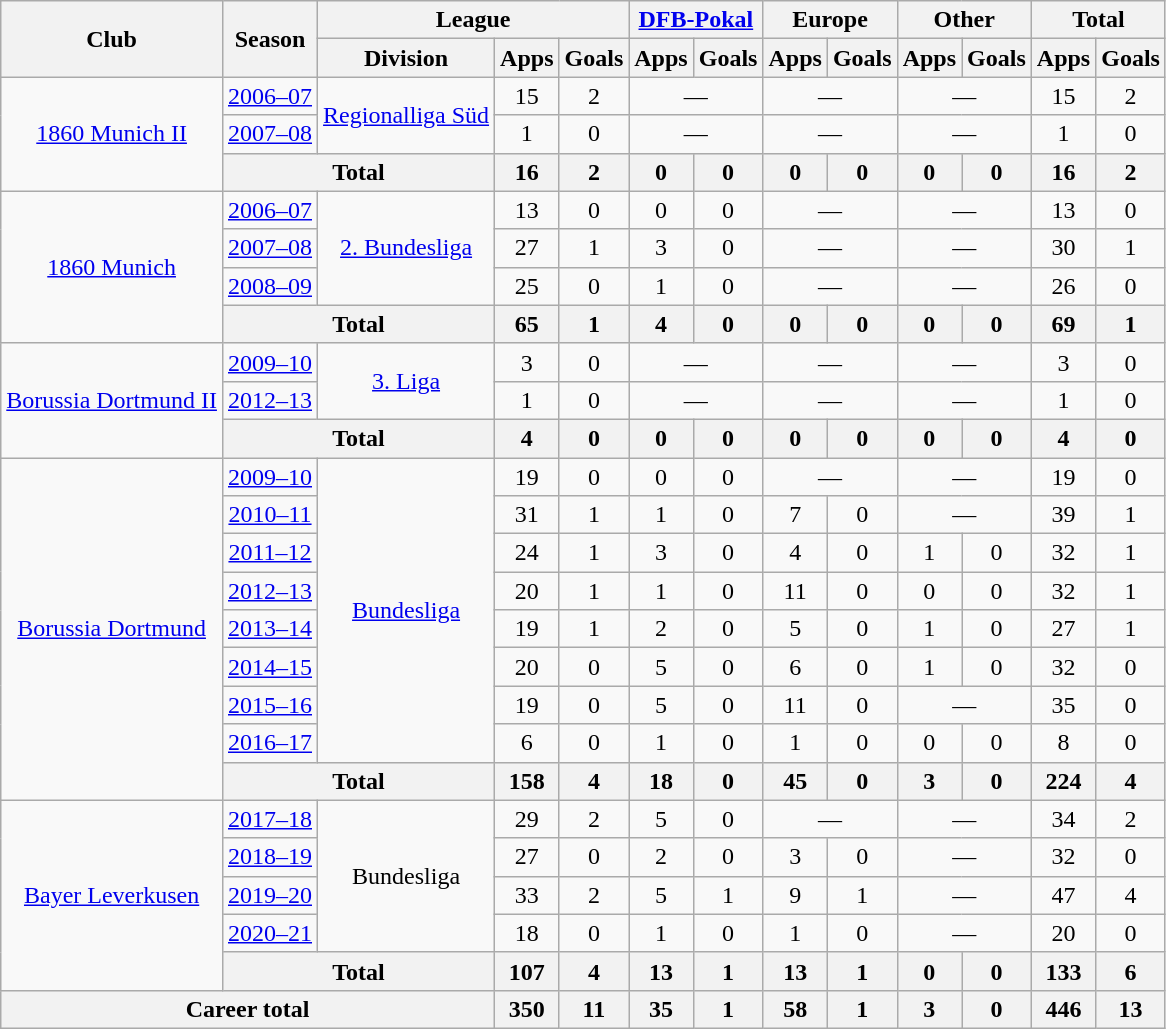<table class="wikitable" style="text-align: center;">
<tr>
<th rowspan=2>Club</th>
<th rowspan=2>Season</th>
<th colspan=3>League</th>
<th colspan=2><a href='#'>DFB-Pokal</a></th>
<th colspan=2>Europe</th>
<th colspan=2>Other</th>
<th colspan=2>Total</th>
</tr>
<tr>
<th>Division</th>
<th>Apps</th>
<th>Goals</th>
<th>Apps</th>
<th>Goals</th>
<th>Apps</th>
<th>Goals</th>
<th>Apps</th>
<th>Goals</th>
<th>Apps</th>
<th>Goals</th>
</tr>
<tr>
<td rowspan="3"><a href='#'>1860 Munich II</a></td>
<td><a href='#'>2006–07</a></td>
<td rowspan="2"><a href='#'>Regionalliga Süd</a></td>
<td>15</td>
<td>2</td>
<td colspan="2">—</td>
<td colspan="2">—</td>
<td colspan="2">—</td>
<td>15</td>
<td>2</td>
</tr>
<tr>
<td><a href='#'>2007–08</a></td>
<td>1</td>
<td>0</td>
<td colspan="2">—</td>
<td colspan="2">—</td>
<td colspan="2">—</td>
<td>1</td>
<td>0</td>
</tr>
<tr>
<th colspan="2">Total</th>
<th>16</th>
<th>2</th>
<th>0</th>
<th>0</th>
<th>0</th>
<th>0</th>
<th>0</th>
<th>0</th>
<th>16</th>
<th>2</th>
</tr>
<tr>
<td rowspan="4"><a href='#'>1860 Munich</a></td>
<td><a href='#'>2006–07</a></td>
<td rowspan="3"><a href='#'>2. Bundesliga</a></td>
<td>13</td>
<td>0</td>
<td>0</td>
<td>0</td>
<td colspan="2">—</td>
<td colspan="2">—</td>
<td>13</td>
<td>0</td>
</tr>
<tr>
<td><a href='#'>2007–08</a></td>
<td>27</td>
<td>1</td>
<td>3</td>
<td>0</td>
<td colspan="2">—</td>
<td colspan="2">—</td>
<td>30</td>
<td>1</td>
</tr>
<tr>
<td><a href='#'>2008–09</a></td>
<td>25</td>
<td>0</td>
<td>1</td>
<td>0</td>
<td colspan="2">—</td>
<td colspan="2">—</td>
<td>26</td>
<td>0</td>
</tr>
<tr>
<th colspan="2">Total</th>
<th>65</th>
<th>1</th>
<th>4</th>
<th>0</th>
<th>0</th>
<th>0</th>
<th>0</th>
<th>0</th>
<th>69</th>
<th>1</th>
</tr>
<tr>
<td rowspan="3"><a href='#'>Borussia Dortmund II</a></td>
<td><a href='#'>2009–10</a></td>
<td rowspan="2"><a href='#'>3. Liga</a></td>
<td>3</td>
<td>0</td>
<td colspan="2">—</td>
<td colspan="2">—</td>
<td colspan="2">—</td>
<td>3</td>
<td>0</td>
</tr>
<tr>
<td><a href='#'>2012–13</a></td>
<td>1</td>
<td>0</td>
<td colspan="2">—</td>
<td colspan="2">—</td>
<td colspan="2">—</td>
<td>1</td>
<td>0</td>
</tr>
<tr>
<th colspan="2">Total</th>
<th>4</th>
<th>0</th>
<th>0</th>
<th>0</th>
<th>0</th>
<th>0</th>
<th>0</th>
<th>0</th>
<th>4</th>
<th>0</th>
</tr>
<tr>
<td rowspan="9"><a href='#'>Borussia Dortmund</a></td>
<td><a href='#'>2009–10</a></td>
<td rowspan="8"><a href='#'>Bundesliga</a></td>
<td>19</td>
<td>0</td>
<td>0</td>
<td>0</td>
<td colspan="2">—</td>
<td colspan="2">—</td>
<td>19</td>
<td>0</td>
</tr>
<tr>
<td><a href='#'>2010–11</a></td>
<td>31</td>
<td>1</td>
<td>1</td>
<td>0</td>
<td>7</td>
<td>0</td>
<td colspan="2">—</td>
<td>39</td>
<td>1</td>
</tr>
<tr>
<td><a href='#'>2011–12</a></td>
<td>24</td>
<td>1</td>
<td>3</td>
<td>0</td>
<td>4</td>
<td>0</td>
<td>1</td>
<td>0</td>
<td>32</td>
<td>1</td>
</tr>
<tr>
<td><a href='#'>2012–13</a></td>
<td>20</td>
<td>1</td>
<td>1</td>
<td>0</td>
<td>11</td>
<td>0</td>
<td>0</td>
<td>0</td>
<td>32</td>
<td>1</td>
</tr>
<tr>
<td><a href='#'>2013–14</a></td>
<td>19</td>
<td>1</td>
<td>2</td>
<td>0</td>
<td>5</td>
<td>0</td>
<td>1</td>
<td>0</td>
<td>27</td>
<td>1</td>
</tr>
<tr>
<td><a href='#'>2014–15</a></td>
<td>20</td>
<td>0</td>
<td>5</td>
<td>0</td>
<td>6</td>
<td>0</td>
<td>1</td>
<td>0</td>
<td>32</td>
<td>0</td>
</tr>
<tr>
<td><a href='#'>2015–16</a></td>
<td>19</td>
<td>0</td>
<td>5</td>
<td>0</td>
<td>11</td>
<td>0</td>
<td colspan="2">—</td>
<td>35</td>
<td>0</td>
</tr>
<tr>
<td><a href='#'>2016–17</a></td>
<td>6</td>
<td>0</td>
<td>1</td>
<td>0</td>
<td>1</td>
<td>0</td>
<td>0</td>
<td>0</td>
<td>8</td>
<td>0</td>
</tr>
<tr>
<th colspan="2">Total</th>
<th>158</th>
<th>4</th>
<th>18</th>
<th>0</th>
<th>45</th>
<th>0</th>
<th>3</th>
<th>0</th>
<th>224</th>
<th>4</th>
</tr>
<tr>
<td rowspan="5"><a href='#'>Bayer Leverkusen</a></td>
<td><a href='#'>2017–18</a></td>
<td rowspan="4">Bundesliga</td>
<td>29</td>
<td>2</td>
<td>5</td>
<td>0</td>
<td colspan="2">—</td>
<td colspan="2">—</td>
<td>34</td>
<td>2</td>
</tr>
<tr>
<td><a href='#'>2018–19</a></td>
<td>27</td>
<td>0</td>
<td>2</td>
<td>0</td>
<td>3</td>
<td>0</td>
<td colspan="2">—</td>
<td>32</td>
<td>0</td>
</tr>
<tr>
<td><a href='#'>2019–20</a></td>
<td>33</td>
<td>2</td>
<td>5</td>
<td>1</td>
<td>9</td>
<td>1</td>
<td colspan="2">—</td>
<td>47</td>
<td>4</td>
</tr>
<tr>
<td><a href='#'>2020–21</a></td>
<td>18</td>
<td>0</td>
<td>1</td>
<td>0</td>
<td>1</td>
<td>0</td>
<td colspan="2">—</td>
<td>20</td>
<td>0</td>
</tr>
<tr>
<th colspan="2">Total</th>
<th>107</th>
<th>4</th>
<th>13</th>
<th>1</th>
<th>13</th>
<th>1</th>
<th>0</th>
<th>0</th>
<th>133</th>
<th>6</th>
</tr>
<tr>
<th colspan="3">Career total</th>
<th>350</th>
<th>11</th>
<th>35</th>
<th>1</th>
<th>58</th>
<th>1</th>
<th>3</th>
<th>0</th>
<th>446</th>
<th>13</th>
</tr>
</table>
